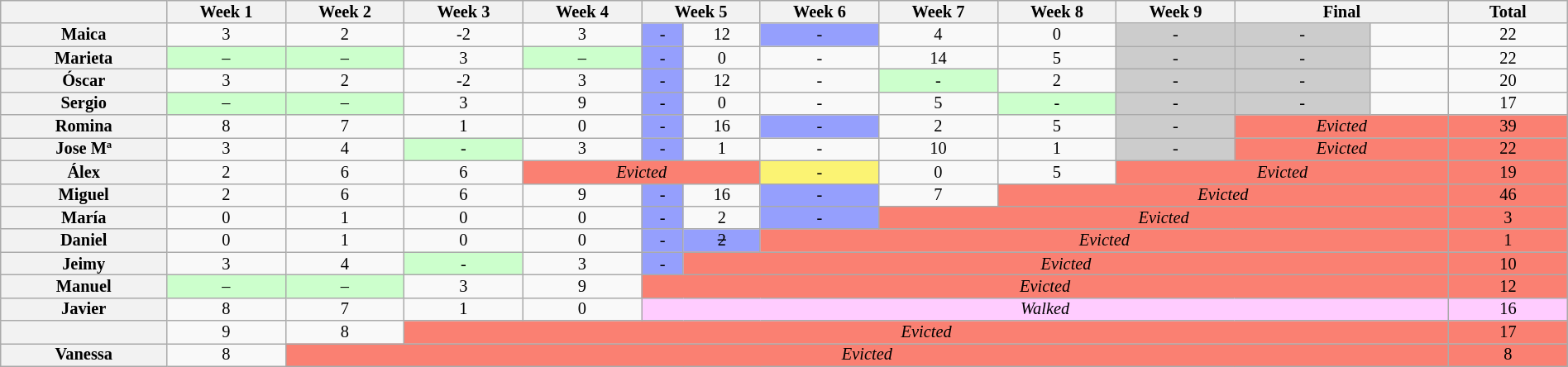<table class="wikitable" style="width:100%; text-align:center; font-size:85%; line-height:12px">
<tr>
<th style="width:7%"></th>
<th style="width:5%">Week 1</th>
<th style="width:5%">Week 2</th>
<th style="width:5%">Week 3</th>
<th style="width:5%">Week 4</th>
<th style="width:5%" colspan="2">Week 5</th>
<th style="width:5%">Week 6</th>
<th style="width:5%">Week 7</th>
<th style="width:5%">Week 8</th>
<th style="width:5%">Week 9</th>
<th style="width:9%" colspan="2">Final</th>
<th style="width:5%">Total</th>
</tr>
<tr>
<th>Maica</th>
<td>3</td>
<td>2</td>
<td>-2</td>
<td>3</td>
<td style="background:#959FFD">-</td>
<td>12</td>
<td style="background:#959FFD">-</td>
<td>4</td>
<td>0</td>
<td style="background:#CCCCCC; text-align:center">-</td>
<td style="background:#CCCCCC; text-align:center">-</td>
<td></td>
<td>22</td>
</tr>
<tr>
<th>Marieta</th>
<td style="background:#cfc">–</td>
<td style="background:#cfc">–</td>
<td>3</td>
<td style="background:#cfc">–</td>
<td style="background:#959FFD">-</td>
<td>0</td>
<td>-</td>
<td>14</td>
<td>5</td>
<td style="background:#CCCCCC; text-align:center">-</td>
<td style="background:#CCCCCC; text-align:center">-</td>
<td></td>
<td>22</td>
</tr>
<tr>
<th>Óscar</th>
<td>3</td>
<td>2</td>
<td>-2</td>
<td>3</td>
<td style="background:#959FFD">-</td>
<td>12</td>
<td>-</td>
<td style="background:#cfc">-</td>
<td>2</td>
<td style="background:#CCCCCC; text-align:center">-</td>
<td style="background:#CCCCCC; text-align:center">-</td>
<td></td>
<td>20</td>
</tr>
<tr>
<th>Sergio</th>
<td style="background:#cfc">–</td>
<td style="background:#cfc">–</td>
<td>3</td>
<td>9</td>
<td style="background:#959FFD">-</td>
<td>0</td>
<td>-</td>
<td>5</td>
<td style="background:#cfc">-</td>
<td style="background:#CCCCCC; text-align:center">-</td>
<td style="background:#CCCCCC; text-align:center">-</td>
<td></td>
<td>17</td>
</tr>
<tr>
<th>Romina</th>
<td>8</td>
<td>7</td>
<td>1</td>
<td>0</td>
<td style="background:#959FFD">-</td>
<td>16</td>
<td style="background:#959FFD">-</td>
<td>2</td>
<td>5</td>
<td style="background:#CCCCCC; text-align:center">-</td>
<td colspan="2" style="background:#FA8072"><em>Evicted</em></td>
<td style="background:#FA8072">39</td>
</tr>
<tr>
<th>Jose Mª</th>
<td>3</td>
<td>4</td>
<td style="background:#cfc">-</td>
<td>3</td>
<td style="background:#959FFD">-</td>
<td>1</td>
<td>-</td>
<td>10</td>
<td>1</td>
<td style="background:#CCCCCC; text-align:center">-</td>
<td colspan="2" style="background:#FA8072"><em>Evicted</em></td>
<td style="background:#FA8072">22</td>
</tr>
<tr>
<th>Álex</th>
<td>2</td>
<td>6</td>
<td>6</td>
<td colspan="3" style="background:#FA8072"><em>Evicted</em></td>
<td style="background:#FBF373">-</td>
<td>0</td>
<td>5</td>
<td colspan="3" style="background:#FA8072"><em>Evicted</em></td>
<td style="background:#FA8072">19</td>
</tr>
<tr>
<th>Miguel</th>
<td>2</td>
<td>6</td>
<td>6</td>
<td>9</td>
<td style="background:#959FFD">-</td>
<td>16</td>
<td style="background:#959FFD">-</td>
<td>7</td>
<td colspan="4" style="background:#FA8072"><em>Evicted</em></td>
<td style="background:#FA8072">46</td>
</tr>
<tr>
<th>María</th>
<td>0</td>
<td>1</td>
<td>0</td>
<td>0</td>
<td style="background:#959FFD">-</td>
<td>2</td>
<td style="background:#959FFD">-</td>
<td colspan="5" style="background:#FA8072"><em>Evicted</em></td>
<td style="background:#FA8072">3</td>
</tr>
<tr>
<th>Daniel</th>
<td>0</td>
<td>1</td>
<td>0</td>
<td>0</td>
<td style="background:#959FFD">-</td>
<td style="background:#959FFD"><s>2</s></td>
<td colspan="6" style="background:#FA8072"><em>Evicted</em></td>
<td style="background:#FA8072">1</td>
</tr>
<tr>
<th>Jeimy</th>
<td>3</td>
<td>4</td>
<td style="background:#cfc">-</td>
<td>3</td>
<td style="background:#959FFD">-</td>
<td colspan="7" style="background:#FA8072"><em>Evicted</em></td>
<td style="background:#FA8072">10</td>
</tr>
<tr>
<th>Manuel</th>
<td style="background:#cfc">–</td>
<td style="background:#cfc">–</td>
<td>3</td>
<td>9</td>
<td colspan="8" style="background:#FA8072"><em>Evicted</em></td>
<td style="background:#FA8072">12</td>
</tr>
<tr>
<th>Javier</th>
<td>8</td>
<td>7</td>
<td>1</td>
<td>0</td>
<td colspan="8" style="background:#fcf"><em>Walked</em></td>
<td style="background:#fcf">16</td>
</tr>
<tr>
<th></th>
<td>9</td>
<td>8</td>
<td colspan="10" style="background:#FA8072"><em>Evicted</em></td>
<td style="background:#FA8072">17</td>
</tr>
<tr>
<th>Vanessa</th>
<td>8</td>
<td colspan="11" style="background:#FA8072"><em>Evicted</em></td>
<td style="background:#FA8072">8</td>
</tr>
</table>
